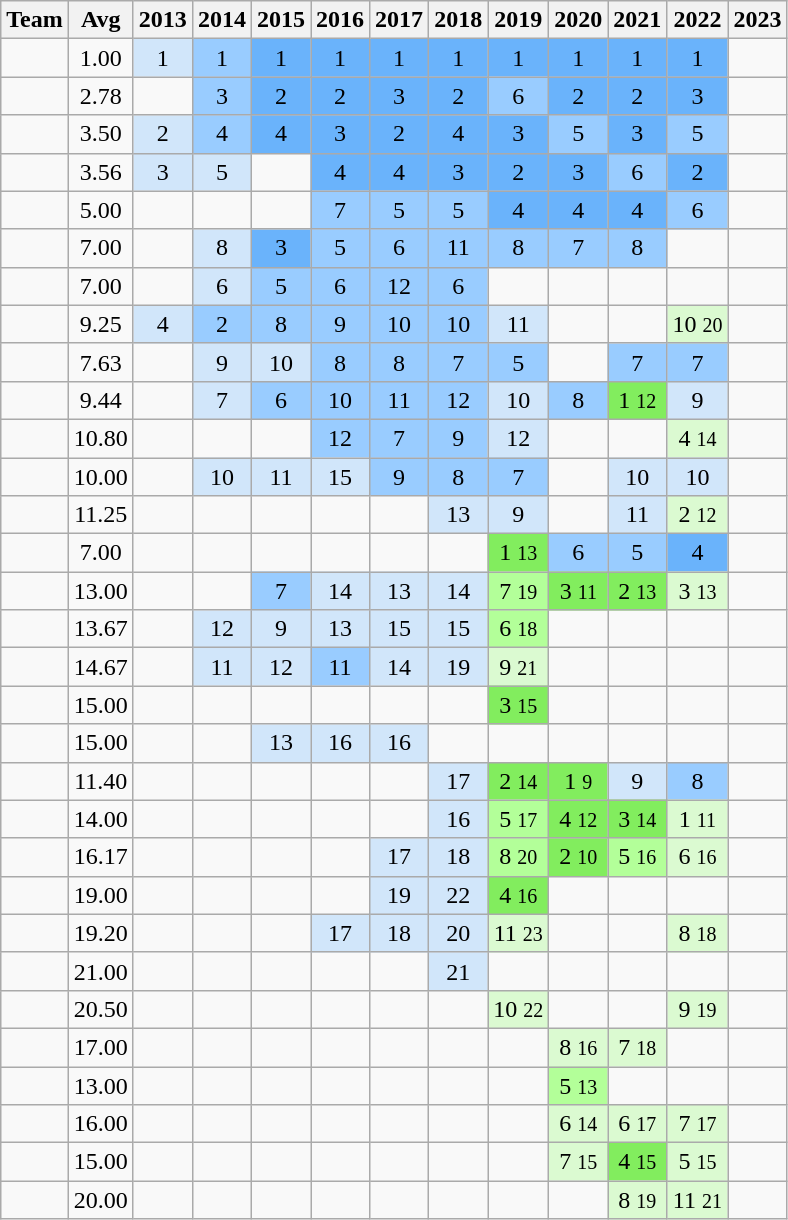<table class="wikitable sortable"  style="font-size: 100%">
<tr>
<th>Team</th>
<th>Avg</th>
<th>2013</th>
<th>2014</th>
<th>2015</th>
<th>2016</th>
<th>2017</th>
<th>2018</th>
<th>2019</th>
<th>2020</th>
<th>2021</th>
<th>2022</th>
<th>2023</th>
</tr>
<tr align="center">
<td align="left"></td>
<td>1.00</td>
<td bgcolor="#d1e6fa">1</td>
<td bgcolor="#99ccff">1</td>
<td bgcolor="#6ab3fb">1</td>
<td bgcolor="#6ab3fb">1</td>
<td bgcolor="#6ab3fb">1</td>
<td bgcolor="#6ab3fb">1</td>
<td bgcolor="#6ab3fb">1</td>
<td bgcolor="#6ab3fb">1</td>
<td bgcolor="#6ab3fb">1</td>
<td bgcolor="#6ab3fb">1</td>
<td></td>
</tr>
<tr align="center">
<td align="left"></td>
<td>2.78</td>
<td></td>
<td bgcolor="#99ccff">3</td>
<td bgcolor="#6ab3fb">2</td>
<td bgcolor="#6ab3fb">2</td>
<td bgcolor="#6ab3fb">3</td>
<td bgcolor="#6ab3fb">2</td>
<td bgcolor="#99ccff">6</td>
<td bgcolor="#6ab3fb">2</td>
<td bgcolor="#6ab3fb">2</td>
<td bgcolor="#6ab3fb">3</td>
<td></td>
</tr>
<tr align="center">
<td align="left"></td>
<td>3.50</td>
<td bgcolor="#d1e6fa">2</td>
<td bgcolor="#99ccff">4</td>
<td bgcolor="#6ab3fb">4</td>
<td bgcolor="#6ab3fb">3</td>
<td bgcolor="#6ab3fb">2</td>
<td bgcolor="#6ab3fb">4</td>
<td bgcolor="#6ab3fb">3</td>
<td bgcolor="#99ccff">5</td>
<td bgcolor="#6ab3fb">3</td>
<td bgcolor="#99ccff">5</td>
<td></td>
</tr>
<tr align="center">
<td align="left"></td>
<td>3.56</td>
<td bgcolor="#d1e6fa">3</td>
<td bgcolor="#d1e6fa">5</td>
<td></td>
<td bgcolor="#6ab3fb">4</td>
<td bgcolor="#6ab3fb">4</td>
<td bgcolor="#6ab3fb">3</td>
<td bgcolor="#6ab3fb">2</td>
<td bgcolor="#6ab3fb">3</td>
<td bgcolor="#99ccff">6</td>
<td bgcolor="#6ab3fb">2</td>
<td></td>
</tr>
<tr align="center">
<td align="left"></td>
<td>5.00</td>
<td></td>
<td></td>
<td></td>
<td bgcolor="#99ccff">7</td>
<td bgcolor="#99ccff">5</td>
<td bgcolor="#99ccff">5</td>
<td bgcolor="#6ab3fb">4</td>
<td bgcolor="#6ab3fb">4</td>
<td bgcolor="#6ab3fb">4</td>
<td bgcolor="#99ccff">6</td>
<td></td>
</tr>
<tr align="center">
<td align="left"></td>
<td>7.00</td>
<td></td>
<td bgcolor="#d1e6fa">8</td>
<td bgcolor="#6ab3fb">3</td>
<td bgcolor="#99ccff">5</td>
<td bgcolor="#99ccff">6</td>
<td bgcolor="#99ccff">11</td>
<td bgcolor="#99ccff">8</td>
<td bgcolor="#99ccff">7</td>
<td bgcolor="#99ccff">8</td>
<td></td>
<td></td>
</tr>
<tr align="center">
<td align="left"></td>
<td>7.00</td>
<td></td>
<td bgcolor="#d1e6fa">6</td>
<td bgcolor="#99ccff">5</td>
<td bgcolor="#99ccff">6</td>
<td bgcolor="#99ccff">12</td>
<td bgcolor="#99ccff">6</td>
<td></td>
<td></td>
<td></td>
<td></td>
<td></td>
</tr>
<tr align="center">
<td align="left"></td>
<td>9.25</td>
<td bgcolor="#d1e6fa">4</td>
<td bgcolor="#99ccff">2</td>
<td bgcolor="#99ccff">8</td>
<td bgcolor="#99ccff">9</td>
<td bgcolor="#99ccff">10</td>
<td bgcolor="#99ccff">10</td>
<td bgcolor="#d1e6fa">11</td>
<td></td>
<td></td>
<td bgcolor="#dbfad1">10 <small>20</small></td>
<td></td>
</tr>
<tr align="center">
<td align="left"></td>
<td>7.63</td>
<td></td>
<td bgcolor="#d1e6fa">9</td>
<td bgcolor="#d1e6fa">10</td>
<td bgcolor="#99ccff">8</td>
<td bgcolor="#99ccff">8</td>
<td bgcolor="#99ccff">7</td>
<td bgcolor="#99ccff">5</td>
<td></td>
<td bgcolor="#99ccff">7</td>
<td bgcolor="#99ccff">7</td>
<td></td>
</tr>
<tr align="center">
<td align="left"></td>
<td>9.44</td>
<td></td>
<td bgcolor="#d1e6fa">7</td>
<td bgcolor="#99ccff">6</td>
<td bgcolor="#99ccff">10</td>
<td bgcolor="#99ccff">11</td>
<td bgcolor="#99ccff">12</td>
<td bgcolor="#d1e6fa">10</td>
<td bgcolor="#99ccff">8</td>
<td bgcolor="#82ed5e">1 <small>12</small></td>
<td bgcolor="#d1e6fa">9</td>
<td></td>
</tr>
<tr align="center">
<td align="left"></td>
<td>10.80</td>
<td></td>
<td></td>
<td></td>
<td bgcolor="#99ccff">12</td>
<td bgcolor="#99ccff">7</td>
<td bgcolor="#99ccff">9</td>
<td bgcolor="#d1e6fa">12</td>
<td></td>
<td></td>
<td bgcolor="#dbfad1">4 <small>14</small></td>
<td></td>
</tr>
<tr align="center">
<td align="left"></td>
<td>10.00</td>
<td></td>
<td bgcolor="#d1e6fa">10</td>
<td bgcolor="#d1e6fa">11</td>
<td bgcolor="#d1e6fa">15</td>
<td bgcolor="#99ccff">9</td>
<td bgcolor="#99ccff">8</td>
<td bgcolor="#99ccff">7</td>
<td></td>
<td bgcolor="#d1e6fa">10</td>
<td bgcolor="#d1e6fa">10</td>
<td></td>
</tr>
<tr align="center">
<td align="left"></td>
<td>11.25</td>
<td></td>
<td></td>
<td></td>
<td></td>
<td></td>
<td bgcolor="#d1e6fa">13</td>
<td bgcolor="#d1e6fa">9</td>
<td></td>
<td bgcolor="#d1e6fa">11</td>
<td bgcolor="#dbfad1">2 <small>12</small></td>
<td></td>
</tr>
<tr align="center">
<td align="left"></td>
<td>7.00</td>
<td></td>
<td></td>
<td></td>
<td></td>
<td></td>
<td></td>
<td bgcolor="#82ed5e">1 <small>13</small></td>
<td bgcolor="#99ccff">6</td>
<td bgcolor="#99ccff">5</td>
<td bgcolor="#6ab3fb">4</td>
<td></td>
</tr>
<tr align="center">
<td align="left"></td>
<td>13.00</td>
<td></td>
<td></td>
<td bgcolor="#99ccff">7</td>
<td bgcolor="#d1e6fa">14</td>
<td bgcolor="#d1e6fa">13</td>
<td bgcolor="#d1e6fa">14</td>
<td bgcolor="#b3ff99">7 <small>19</small></td>
<td bgcolor="#82ed5e">3 <small>11</small></td>
<td bgcolor="#82ed5e">2 <small>13</small></td>
<td bgcolor="#dbfad1">3 <small>13</small></td>
<td></td>
</tr>
<tr align="center">
<td align="left"></td>
<td>13.67</td>
<td></td>
<td bgcolor="#d1e6fa">12</td>
<td bgcolor="#d1e6fa">9</td>
<td bgcolor="#d1e6fa">13</td>
<td bgcolor="#d1e6fa">15</td>
<td bgcolor="#d1e6fa">15</td>
<td bgcolor="#b3ff99">6 <small>18</small></td>
<td></td>
<td></td>
<td></td>
<td></td>
</tr>
<tr align="center">
<td align="left"></td>
<td>14.67</td>
<td></td>
<td bgcolor="#d1e6fa">11</td>
<td bgcolor="#d1e6fa">12</td>
<td bgcolor="#99ccff">11</td>
<td bgcolor="#d1e6fa">14</td>
<td bgcolor="#d1e6fa">19</td>
<td bgcolor="#dbfad1">9 <small>21</small></td>
<td></td>
<td></td>
<td></td>
<td></td>
</tr>
<tr align="center">
<td align="left"></td>
<td>15.00</td>
<td></td>
<td></td>
<td></td>
<td></td>
<td></td>
<td></td>
<td bgcolor="#82ed5e">3 <small>15</small></td>
<td></td>
<td></td>
<td></td>
</tr>
<tr align="center">
<td align="left"></td>
<td>15.00</td>
<td></td>
<td></td>
<td bgcolor="#d1e6fa">13</td>
<td bgcolor="#d1e6fa">16</td>
<td bgcolor="#d1e6fa">16</td>
<td></td>
<td></td>
<td></td>
<td></td>
<td></td>
<td></td>
</tr>
<tr align="center">
<td align="left"></td>
<td>11.40</td>
<td></td>
<td></td>
<td></td>
<td></td>
<td></td>
<td bgcolor="#d1e6fa">17</td>
<td bgcolor="#82ed5e">2 <small>14</small></td>
<td bgcolor="#82ed5e">1 <small>9</small></td>
<td bgcolor="#d1e6fa">9</td>
<td bgcolor="#99ccff">8</td>
<td></td>
</tr>
<tr align="center">
<td align="left"></td>
<td>14.00</td>
<td></td>
<td></td>
<td></td>
<td></td>
<td></td>
<td bgcolor="#d1e6fa">16</td>
<td bgcolor="#b3ff99">5 <small>17</small></td>
<td bgcolor="#82ed5e">4 <small>12</small></td>
<td bgcolor="#82ed5e">3 <small>14</small></td>
<td bgcolor="#dbfad1">1 <small>11</small></td>
<td></td>
</tr>
<tr align="center">
<td align="left"></td>
<td>16.17</td>
<td></td>
<td></td>
<td></td>
<td></td>
<td bgcolor="#d1e6fa">17</td>
<td bgcolor="#d1e6fa">18</td>
<td bgcolor="#b3ff99">8 <small>20</small></td>
<td bgcolor="#82ed5e">2 <small>10</small></td>
<td bgcolor="#b3ff99">5 <small>16</small></td>
<td bgcolor="#dbfad1">6 <small>16</small></td>
<td></td>
</tr>
<tr align="center">
<td align="left"></td>
<td>19.00</td>
<td></td>
<td></td>
<td></td>
<td></td>
<td bgcolor="#d1e6fa">19</td>
<td bgcolor="#d1e6fa">22</td>
<td bgcolor="#82ed5e">4 <small>16</small></td>
<td></td>
<td></td>
<td></td>
<td></td>
</tr>
<tr align="center">
<td align="left"></td>
<td>19.20</td>
<td></td>
<td></td>
<td></td>
<td bgcolor="#d1e6fa">17</td>
<td bgcolor="#d1e6fa">18</td>
<td bgcolor="#d1e6fa">20</td>
<td bgcolor="#dbfad1">11 <small>23</small></td>
<td></td>
<td></td>
<td bgcolor="#dbfad1">8 <small>18</small></td>
<td></td>
</tr>
<tr align="center">
<td align="left"></td>
<td>21.00</td>
<td></td>
<td></td>
<td></td>
<td></td>
<td></td>
<td bgcolor="#d1e6fa">21</td>
<td></td>
<td></td>
<td></td>
<td></td>
<td></td>
</tr>
<tr align="center">
<td align="left"></td>
<td>20.50</td>
<td></td>
<td></td>
<td></td>
<td></td>
<td></td>
<td></td>
<td bgcolor="#dbfad1">10 <small>22</small></td>
<td></td>
<td></td>
<td bgcolor="#dbfad1">9 <small>19</small></td>
<td></td>
</tr>
<tr align="center">
<td align="left"></td>
<td>17.00</td>
<td></td>
<td></td>
<td></td>
<td></td>
<td></td>
<td></td>
<td></td>
<td bgcolor="#dbfad1">8 <small>16</small></td>
<td bgcolor="#dbfad1">7 <small>18</small></td>
<td></td>
<td></td>
</tr>
<tr align="center">
<td align="left"></td>
<td>13.00</td>
<td></td>
<td></td>
<td></td>
<td></td>
<td></td>
<td></td>
<td></td>
<td bgcolor="#b3ff99">5 <small>13</small></td>
<td></td>
<td></td>
<td></td>
</tr>
<tr align="center">
<td align="left"></td>
<td>16.00</td>
<td></td>
<td></td>
<td></td>
<td></td>
<td></td>
<td></td>
<td></td>
<td bgcolor="#dbfad1">6 <small>14</small></td>
<td bgcolor="#dbfad1">6 <small>17</small></td>
<td bgcolor="#dbfad1">7 <small>17</small></td>
<td></td>
</tr>
<tr align="center">
<td align="left"></td>
<td>15.00</td>
<td></td>
<td></td>
<td></td>
<td></td>
<td></td>
<td></td>
<td></td>
<td bgcolor="#dbfad1">7 <small>15</small></td>
<td bgcolor="#82ed5e">4 <small>15</small></td>
<td bgcolor="#dbfad1">5 <small>15</small></td>
<td></td>
</tr>
<tr align="center">
<td align="left"></td>
<td>20.00</td>
<td></td>
<td></td>
<td></td>
<td></td>
<td></td>
<td></td>
<td></td>
<td></td>
<td bgcolor="#dbfad1">8 <small>19</small></td>
<td bgcolor="#dbfad1">11 <small>21</small></td>
<td></td>
</tr>
</table>
